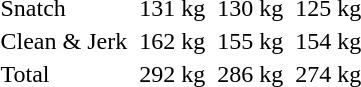<table>
<tr>
<td>Snatch</td>
<td></td>
<td>131 kg</td>
<td></td>
<td>130 kg</td>
<td></td>
<td>125 kg</td>
</tr>
<tr>
<td>Clean & Jerk</td>
<td></td>
<td>162 kg</td>
<td></td>
<td>155 kg</td>
<td></td>
<td>154 kg</td>
</tr>
<tr>
<td>Total</td>
<td></td>
<td>292 kg</td>
<td></td>
<td>286 kg</td>
<td></td>
<td>274 kg</td>
</tr>
</table>
